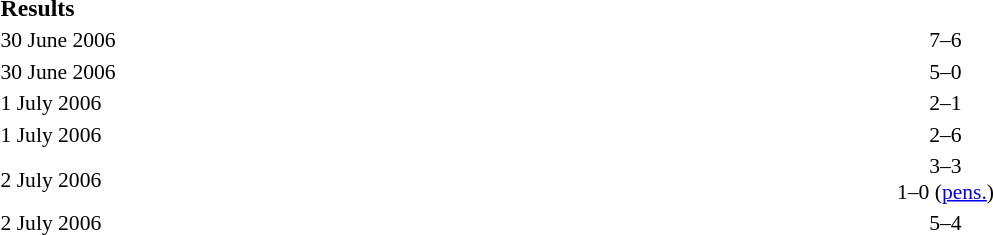<table style="width:100%; font-size:90%;">
<tr>
<th width=20%></th>
<th width=20%></th>
<th width=20%></th>
</tr>
<tr>
<td style=font-size:110%><strong>Results</strong></td>
</tr>
<tr>
<td>30 June 2006</td>
<td align=right></td>
<td align=center>7–6 </td>
<td></td>
</tr>
<tr>
<td>30 June 2006</td>
<td align=right></td>
<td align=center>5–0</td>
<td></td>
</tr>
<tr>
<td>1 July 2006</td>
<td align=right></td>
<td align=center>2–1</td>
<td></td>
</tr>
<tr>
<td>1 July 2006</td>
<td align=right></td>
<td align=center>2–6</td>
<td></td>
</tr>
<tr>
<td>2 July 2006</td>
<td align=right></td>
<td align=center>3–3 <br>1–0 (<a href='#'>pens.</a>)</td>
<td></td>
</tr>
<tr>
<td>2 July 2006</td>
<td align=right></td>
<td align=center>5–4</td>
<td></td>
</tr>
</table>
